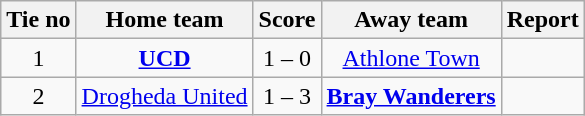<table class="wikitable" style="text-align: center">
<tr>
<th>Tie no</th>
<th>Home team</th>
<th>Score</th>
<th>Away team</th>
<th>Report</th>
</tr>
<tr>
<td>1</td>
<td><strong><a href='#'>UCD</a></strong></td>
<td>1 – 0</td>
<td><a href='#'>Athlone Town</a></td>
<td></td>
</tr>
<tr>
<td>2</td>
<td><a href='#'>Drogheda United</a></td>
<td>1 – 3</td>
<td><strong><a href='#'>Bray Wanderers</a></strong></td>
<td></td>
</tr>
</table>
